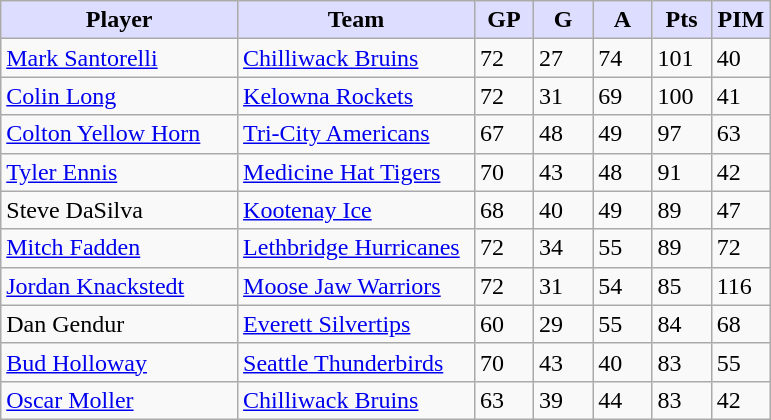<table class="wikitable sortable">
<tr>
<th style="background:#ddf; width:30%;">Player</th>
<th style="background:#ddf; width:30%;">Team</th>
<th style="background:#ddf; width:7.5%;">GP</th>
<th style="background:#ddf; width:7.5%;">G</th>
<th style="background:#ddf; width:7.5%;">A</th>
<th style="background:#ddf; width:7.5%;">Pts</th>
<th style="background:#ddf; width:7.5%;">PIM</th>
</tr>
<tr>
<td><a href='#'>Mark Santorelli</a></td>
<td><a href='#'>Chilliwack Bruins</a></td>
<td>72</td>
<td>27</td>
<td>74</td>
<td>101</td>
<td>40</td>
</tr>
<tr>
<td><a href='#'>Colin Long</a></td>
<td><a href='#'>Kelowna Rockets</a></td>
<td>72</td>
<td>31</td>
<td>69</td>
<td>100</td>
<td>41</td>
</tr>
<tr>
<td><a href='#'>Colton Yellow Horn</a></td>
<td><a href='#'>Tri-City Americans</a></td>
<td>67</td>
<td>48</td>
<td>49</td>
<td>97</td>
<td>63</td>
</tr>
<tr>
<td><a href='#'>Tyler Ennis</a></td>
<td><a href='#'>Medicine Hat Tigers</a></td>
<td>70</td>
<td>43</td>
<td>48</td>
<td>91</td>
<td>42</td>
</tr>
<tr>
<td>Steve DaSilva</td>
<td><a href='#'>Kootenay Ice</a></td>
<td>68</td>
<td>40</td>
<td>49</td>
<td>89</td>
<td>47</td>
</tr>
<tr>
<td><a href='#'>Mitch Fadden</a></td>
<td><a href='#'>Lethbridge Hurricanes</a></td>
<td>72</td>
<td>34</td>
<td>55</td>
<td>89</td>
<td>72</td>
</tr>
<tr>
<td><a href='#'>Jordan Knackstedt</a></td>
<td><a href='#'>Moose Jaw Warriors</a></td>
<td>72</td>
<td>31</td>
<td>54</td>
<td>85</td>
<td>116</td>
</tr>
<tr>
<td>Dan Gendur</td>
<td><a href='#'>Everett Silvertips</a></td>
<td>60</td>
<td>29</td>
<td>55</td>
<td>84</td>
<td>68</td>
</tr>
<tr>
<td><a href='#'>Bud Holloway</a></td>
<td><a href='#'>Seattle Thunderbirds</a></td>
<td>70</td>
<td>43</td>
<td>40</td>
<td>83</td>
<td>55</td>
</tr>
<tr>
<td><a href='#'>Oscar Moller</a></td>
<td><a href='#'>Chilliwack Bruins</a></td>
<td>63</td>
<td>39</td>
<td>44</td>
<td>83</td>
<td>42</td>
</tr>
</table>
